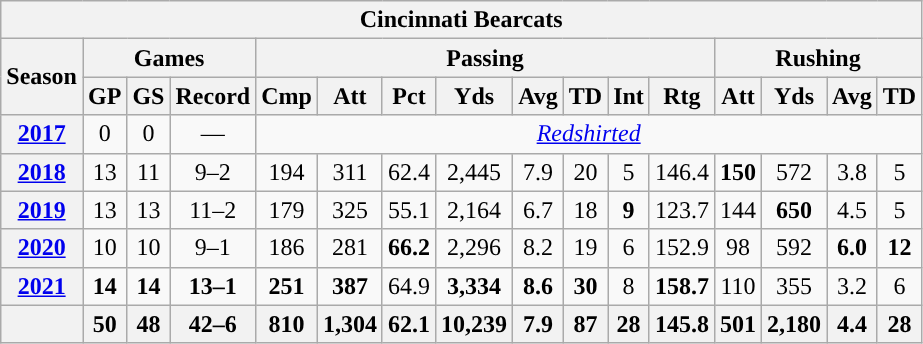<table class="wikitable" style="text-align:center;">
<tr>
<th colspan="16">Cincinnati Bearcats</th>
</tr>
<tr>
<th rowspan="2">Season</th>
<th colspan="3">Games</th>
<th colspan="8">Passing</th>
<th colspan="5">Rushing</th>
</tr>
<tr>
<th>GP</th>
<th>GS</th>
<th>Record</th>
<th>Cmp</th>
<th>Att</th>
<th>Pct</th>
<th>Yds</th>
<th>Avg</th>
<th>TD</th>
<th>Int</th>
<th>Rtg</th>
<th>Att</th>
<th>Yds</th>
<th>Avg</th>
<th>TD</th>
</tr>
<tr>
<th><a href='#'>2017</a></th>
<td>0</td>
<td>0</td>
<td>—</td>
<td colspan="12"> <em><a href='#'>Redshirted</a></em></td>
</tr>
<tr>
<th><a href='#'>2018</a></th>
<td>13</td>
<td>11</td>
<td>9–2</td>
<td>194</td>
<td>311</td>
<td>62.4</td>
<td>2,445</td>
<td>7.9</td>
<td>20</td>
<td>5</td>
<td>146.4</td>
<td><strong>150</strong></td>
<td>572</td>
<td>3.8</td>
<td>5</td>
</tr>
<tr>
<th><a href='#'>2019</a></th>
<td>13</td>
<td>13</td>
<td>11–2</td>
<td>179</td>
<td>325</td>
<td>55.1</td>
<td>2,164</td>
<td>6.7</td>
<td>18</td>
<td><strong>9</strong></td>
<td>123.7</td>
<td>144</td>
<td><strong>650</strong></td>
<td>4.5</td>
<td>5</td>
</tr>
<tr>
<th><a href='#'>2020</a></th>
<td>10</td>
<td>10</td>
<td>9–1</td>
<td>186</td>
<td>281</td>
<td><strong>66.2</strong></td>
<td>2,296</td>
<td>8.2</td>
<td>19</td>
<td>6</td>
<td>152.9</td>
<td>98</td>
<td>592</td>
<td><strong>6.0</strong></td>
<td><strong>12</strong></td>
</tr>
<tr>
<th><a href='#'>2021</a></th>
<td><strong>14</strong></td>
<td><strong>14</strong></td>
<td><strong>13–1</strong></td>
<td><strong>251</strong></td>
<td><strong>387</strong></td>
<td>64.9</td>
<td><strong>3,334</strong></td>
<td><strong>8.6</strong></td>
<td><strong>30</strong></td>
<td>8</td>
<td><strong>158.7</strong></td>
<td>110</td>
<td>355</td>
<td>3.2</td>
<td>6</td>
</tr>
<tr>
<th></th>
<th>50</th>
<th>48</th>
<th>42–6</th>
<th>810</th>
<th>1,304</th>
<th>62.1</th>
<th>10,239</th>
<th>7.9</th>
<th>87</th>
<th>28</th>
<th>145.8</th>
<th>501</th>
<th>2,180</th>
<th>4.4</th>
<th>28</th>
</tr>
</table>
